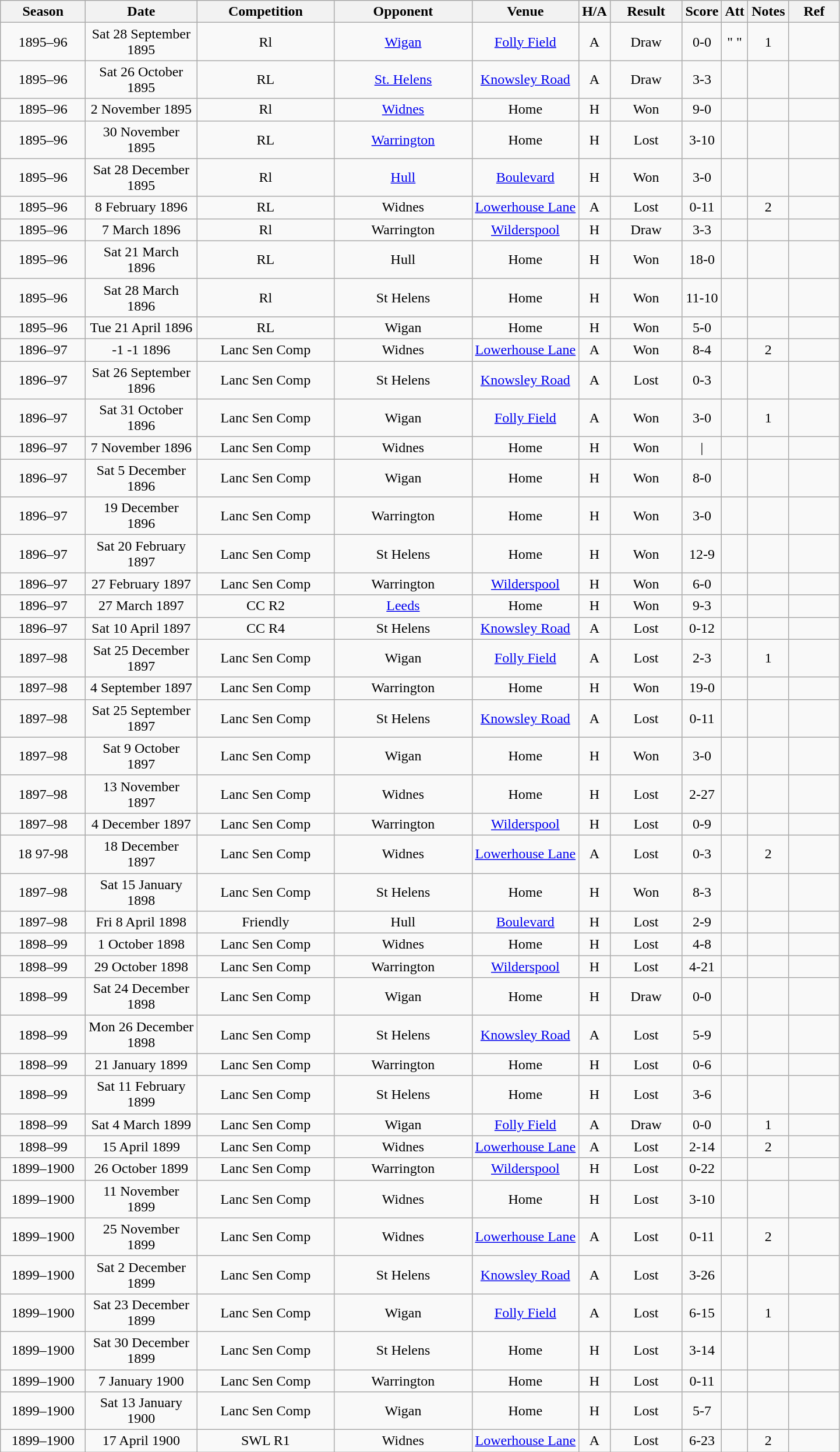<table class="wikitable" style="text-align:center;">
<tr>
<th width=90 abbr="season">Season</th>
<th width=120 abbr="Date">Date</th>
<th width=150 abbr="Competition">Competition</th>
<th width=150 abbr="Opp">Opponent</th>
<th width 150 abbr="Venue">Venue</th>
<th width 50 abbr="H/A">H/A</th>
<th width=75 abbr="Result">Result</th>
<th width 100 abbr="Score">Score</th>
<th width 150 abbr=" Att ">Att</th>
<th width=40 abbr="Notes">Notes</th>
<th width=50 abbr="Ref">Ref</th>
</tr>
<tr>
<td>1895–96</td>
<td>Sat 28 September 1895</td>
<td>Rl</td>
<td><a href='#'>Wigan</a></td>
<td><a href='#'>Folly Field</a></td>
<td>A</td>
<td>Draw</td>
<td>0-0</td>
<td>" "</td>
<td>1</td>
<td></td>
</tr>
<tr>
<td>1895–96</td>
<td>Sat 26 October 1895</td>
<td>RL</td>
<td><a href='#'>St. Helens</a></td>
<td><a href='#'>Knowsley Road</a></td>
<td>A</td>
<td>Draw</td>
<td>3-3</td>
<td></td>
<td></td>
<td></td>
</tr>
<tr>
<td>1895–96</td>
<td>2 November 1895</td>
<td>Rl</td>
<td><a href='#'>Widnes</a></td>
<td>Home</td>
<td>H</td>
<td>Won</td>
<td>9-0</td>
<td></td>
<td></td>
<td></td>
</tr>
<tr>
<td>1895–96</td>
<td>30 November 1895</td>
<td>RL</td>
<td><a href='#'>Warrington</a></td>
<td>Home</td>
<td>H</td>
<td>Lost</td>
<td>3-10</td>
<td></td>
<td></td>
<td></td>
</tr>
<tr>
<td>1895–96</td>
<td>Sat 28 December 1895</td>
<td>Rl</td>
<td><a href='#'>Hull</a></td>
<td><a href='#'>Boulevard</a></td>
<td>H</td>
<td>Won</td>
<td>3-0</td>
<td></td>
<td></td>
<td></td>
</tr>
<tr>
<td>1895–96</td>
<td>8 February 1896</td>
<td>RL</td>
<td>Widnes</td>
<td><a href='#'>Lowerhouse Lane</a></td>
<td>A</td>
<td>Lost</td>
<td>0-11</td>
<td></td>
<td>2</td>
<td></td>
</tr>
<tr>
<td>1895–96</td>
<td>7 March 1896</td>
<td>Rl</td>
<td>Warrington</td>
<td><a href='#'>Wilderspool</a></td>
<td>H</td>
<td>Draw</td>
<td>3-3</td>
<td></td>
<td></td>
<td></td>
</tr>
<tr>
<td>1895–96</td>
<td>Sat 21 March 1896</td>
<td>RL</td>
<td>Hull</td>
<td>Home</td>
<td>H</td>
<td>Won</td>
<td>18-0</td>
<td></td>
<td></td>
<td></td>
</tr>
<tr>
<td>1895–96</td>
<td>Sat 28 March 1896</td>
<td>Rl</td>
<td>St Helens</td>
<td>Home</td>
<td>H</td>
<td>Won</td>
<td>11-10</td>
<td></td>
<td></td>
<td></td>
</tr>
<tr>
<td>1895–96</td>
<td>Tue 21 April 1896</td>
<td>RL</td>
<td>Wigan</td>
<td>Home</td>
<td>H</td>
<td>Won</td>
<td>5-0</td>
<td></td>
<td></td>
<td></td>
</tr>
<tr>
<td>1896–97</td>
<td>-1 -1 1896</td>
<td>Lanc Sen Comp</td>
<td>Widnes</td>
<td><a href='#'>Lowerhouse Lane</a></td>
<td>A</td>
<td>Won</td>
<td>8-4</td>
<td></td>
<td>2</td>
<td></td>
</tr>
<tr>
<td>1896–97</td>
<td>Sat 26 September 1896</td>
<td>Lanc Sen Comp</td>
<td>St Helens</td>
<td><a href='#'>Knowsley Road</a></td>
<td>A</td>
<td>Lost</td>
<td>0-3</td>
<td></td>
<td></td>
<td></td>
</tr>
<tr>
<td>1896–97</td>
<td>Sat 31 October 1896</td>
<td>Lanc Sen Comp</td>
<td>Wigan</td>
<td><a href='#'>Folly Field</a></td>
<td>A</td>
<td>Won</td>
<td>3-0</td>
<td></td>
<td>1</td>
<td></td>
</tr>
<tr>
<td>1896–97</td>
<td>7 November 1896</td>
<td>Lanc Sen Comp</td>
<td>Widnes</td>
<td>Home</td>
<td>H</td>
<td>Won</td>
<td 19-3>|</td>
<td></td>
<td></td>
<td></td>
</tr>
<tr>
<td>1896–97</td>
<td>Sat 5 December 1896</td>
<td>Lanc Sen Comp</td>
<td>Wigan</td>
<td>Home</td>
<td>H</td>
<td>Won</td>
<td>8-0</td>
<td></td>
<td></td>
<td></td>
</tr>
<tr>
<td>1896–97</td>
<td>19 December 1896</td>
<td>Lanc Sen Comp</td>
<td>Warrington</td>
<td>Home</td>
<td>H</td>
<td>Won</td>
<td>3-0</td>
<td></td>
<td></td>
<td></td>
</tr>
<tr>
<td>1896–97</td>
<td>Sat 20 February 1897</td>
<td>Lanc Sen Comp</td>
<td>St Helens</td>
<td>Home</td>
<td>H</td>
<td>Won</td>
<td>12-9</td>
<td></td>
<td></td>
<td></td>
</tr>
<tr>
<td>1896–97</td>
<td>27 February 1897</td>
<td>Lanc Sen Comp</td>
<td>Warrington</td>
<td><a href='#'>Wilderspool</a></td>
<td>H</td>
<td>Won</td>
<td>6-0</td>
<td></td>
<td></td>
<td></td>
</tr>
<tr>
<td>1896–97</td>
<td>27 March 1897</td>
<td>CC R2</td>
<td><a href='#'>Leeds</a></td>
<td>Home</td>
<td>H</td>
<td>Won</td>
<td>9-3</td>
<td></td>
<td></td>
<td></td>
</tr>
<tr>
<td>1896–97</td>
<td>Sat 10 April 1897</td>
<td>CC R4</td>
<td>St Helens</td>
<td><a href='#'>Knowsley Road</a></td>
<td>A</td>
<td>Lost</td>
<td>0-12</td>
<td></td>
<td></td>
<td></td>
</tr>
<tr>
<td>1897–98</td>
<td>Sat 25 December 1897</td>
<td>Lanc Sen Comp</td>
<td>Wigan</td>
<td><a href='#'>Folly Field</a></td>
<td>A</td>
<td>Lost</td>
<td>2-3</td>
<td></td>
<td>1</td>
<td></td>
</tr>
<tr>
<td>1897–98</td>
<td>4 September 1897</td>
<td>Lanc Sen Comp</td>
<td>Warrington</td>
<td>Home</td>
<td>H</td>
<td>Won</td>
<td>19-0</td>
<td></td>
<td></td>
<td></td>
</tr>
<tr>
<td>1897–98</td>
<td>Sat 25 September 1897</td>
<td>Lanc Sen Comp</td>
<td>St Helens</td>
<td><a href='#'>Knowsley Road</a></td>
<td>A</td>
<td>Lost</td>
<td>0-11</td>
<td></td>
<td></td>
<td></td>
</tr>
<tr>
<td>1897–98</td>
<td>Sat 9 October 1897</td>
<td>Lanc Sen Comp</td>
<td>Wigan</td>
<td>Home</td>
<td>H</td>
<td>Won</td>
<td>3-0</td>
<td></td>
<td></td>
<td></td>
</tr>
<tr>
<td>1897–98</td>
<td>13 November 1897</td>
<td>Lanc Sen Comp</td>
<td>Widnes</td>
<td>Home</td>
<td>H</td>
<td>Lost</td>
<td>2-27</td>
<td></td>
<td></td>
<td></td>
</tr>
<tr>
<td>1897–98</td>
<td>4 December 1897</td>
<td>Lanc Sen Comp</td>
<td>Warrington</td>
<td><a href='#'>Wilderspool</a></td>
<td>H</td>
<td>Lost</td>
<td>0-9</td>
<td></td>
<td></td>
<td></td>
</tr>
<tr>
<td>18 97-98</td>
<td>18 December 1897</td>
<td>Lanc Sen Comp</td>
<td>Widnes</td>
<td><a href='#'>Lowerhouse Lane</a></td>
<td>A</td>
<td>Lost</td>
<td>0-3</td>
<td></td>
<td>2</td>
<td></td>
</tr>
<tr>
<td>1897–98</td>
<td>Sat 15 January 1898</td>
<td>Lanc Sen Comp</td>
<td>St Helens</td>
<td>Home</td>
<td>H</td>
<td>Won</td>
<td>8-3</td>
<td></td>
<td></td>
<td></td>
</tr>
<tr>
<td>1897–98</td>
<td>Fri 8 April 1898</td>
<td>Friendly</td>
<td>Hull</td>
<td><a href='#'>Boulevard</a></td>
<td>H</td>
<td>Lost</td>
<td>2-9</td>
<td></td>
<td></td>
<td></td>
</tr>
<tr>
<td>1898–99</td>
<td>1 October 1898</td>
<td>Lanc Sen Comp</td>
<td>Widnes</td>
<td>Home</td>
<td>H</td>
<td>Lost</td>
<td>4-8</td>
<td></td>
<td></td>
<td></td>
</tr>
<tr>
<td>1898–99</td>
<td>29 October 1898</td>
<td>Lanc Sen Comp</td>
<td>Warrington</td>
<td><a href='#'>Wilderspool</a></td>
<td>H</td>
<td>Lost</td>
<td>4-21</td>
<td></td>
<td></td>
<td></td>
</tr>
<tr>
<td>1898–99</td>
<td>Sat 24 December 1898</td>
<td>Lanc Sen Comp</td>
<td>Wigan</td>
<td>Home</td>
<td>H</td>
<td>Draw</td>
<td>0-0</td>
<td></td>
<td></td>
<td></td>
</tr>
<tr>
<td>1898–99</td>
<td>Mon 26 December 1898</td>
<td>Lanc Sen Comp</td>
<td>St Helens</td>
<td><a href='#'>Knowsley Road</a></td>
<td>A</td>
<td>Lost</td>
<td>5-9</td>
<td></td>
<td></td>
<td></td>
</tr>
<tr>
<td>1898–99</td>
<td>21 January 1899</td>
<td>Lanc Sen Comp</td>
<td>Warrington</td>
<td>Home</td>
<td>H</td>
<td>Lost</td>
<td>0-6</td>
<td></td>
<td></td>
<td></td>
</tr>
<tr>
<td>1898–99</td>
<td>Sat 11 February 1899</td>
<td>Lanc Sen Comp</td>
<td>St Helens</td>
<td>Home</td>
<td>H</td>
<td>Lost</td>
<td>3-6</td>
<td></td>
<td></td>
<td></td>
</tr>
<tr>
<td>1898–99</td>
<td>Sat 4 March 1899</td>
<td>Lanc Sen Comp</td>
<td>Wigan</td>
<td><a href='#'>Folly Field</a></td>
<td>A</td>
<td>Draw</td>
<td>0-0</td>
<td></td>
<td>1</td>
<td></td>
</tr>
<tr>
<td>1898–99</td>
<td>15 April 1899</td>
<td>Lanc Sen Comp</td>
<td>Widnes</td>
<td><a href='#'>Lowerhouse Lane</a></td>
<td>A</td>
<td>Lost</td>
<td>2-14</td>
<td></td>
<td>2</td>
<td></td>
</tr>
<tr>
<td>1899–1900</td>
<td>26 October 1899</td>
<td>Lanc Sen Comp</td>
<td>Warrington</td>
<td><a href='#'>Wilderspool</a></td>
<td>H</td>
<td>Lost</td>
<td>0-22</td>
<td></td>
<td></td>
<td></td>
</tr>
<tr>
<td>1899–1900</td>
<td>11 November 1899</td>
<td>Lanc Sen Comp</td>
<td>Widnes</td>
<td>Home</td>
<td>H</td>
<td>Lost</td>
<td>3-10</td>
<td></td>
<td></td>
<td></td>
</tr>
<tr>
<td>1899–1900</td>
<td>25 November 1899</td>
<td>Lanc Sen Comp</td>
<td>Widnes</td>
<td><a href='#'>Lowerhouse Lane</a></td>
<td>A</td>
<td>Lost</td>
<td>0-11</td>
<td></td>
<td>2</td>
<td></td>
</tr>
<tr>
<td>1899–1900</td>
<td>Sat 2 December 1899</td>
<td>Lanc Sen Comp</td>
<td>St Helens</td>
<td><a href='#'>Knowsley Road</a></td>
<td>A</td>
<td>Lost</td>
<td>3-26</td>
<td></td>
<td></td>
<td></td>
</tr>
<tr>
<td>1899–1900</td>
<td>Sat 23 December 1899</td>
<td>Lanc Sen Comp</td>
<td>Wigan</td>
<td><a href='#'>Folly Field</a></td>
<td>A</td>
<td>Lost</td>
<td>6-15</td>
<td></td>
<td>1</td>
<td></td>
</tr>
<tr>
<td>1899–1900</td>
<td>Sat 30 December 1899</td>
<td>Lanc Sen Comp</td>
<td>St Helens</td>
<td>Home</td>
<td>H</td>
<td>Lost</td>
<td>3-14</td>
<td></td>
<td></td>
<td></td>
</tr>
<tr>
<td>1899–1900</td>
<td>7 January 1900</td>
<td>Lanc Sen Comp</td>
<td>Warrington</td>
<td>Home</td>
<td>H</td>
<td>Lost</td>
<td>0-11</td>
<td></td>
<td></td>
<td></td>
</tr>
<tr>
<td>1899–1900</td>
<td>Sat 13 January 1900</td>
<td>Lanc Sen Comp</td>
<td>Wigan</td>
<td>Home</td>
<td>H</td>
<td>Lost</td>
<td>5-7</td>
<td></td>
<td></td>
<td></td>
</tr>
<tr>
<td>1899–1900</td>
<td>17 April 1900</td>
<td>SWL R1</td>
<td>Widnes</td>
<td><a href='#'>Lowerhouse Lane</a></td>
<td>A</td>
<td>Lost</td>
<td>6-23</td>
<td></td>
<td>2</td>
<td></td>
</tr>
</table>
